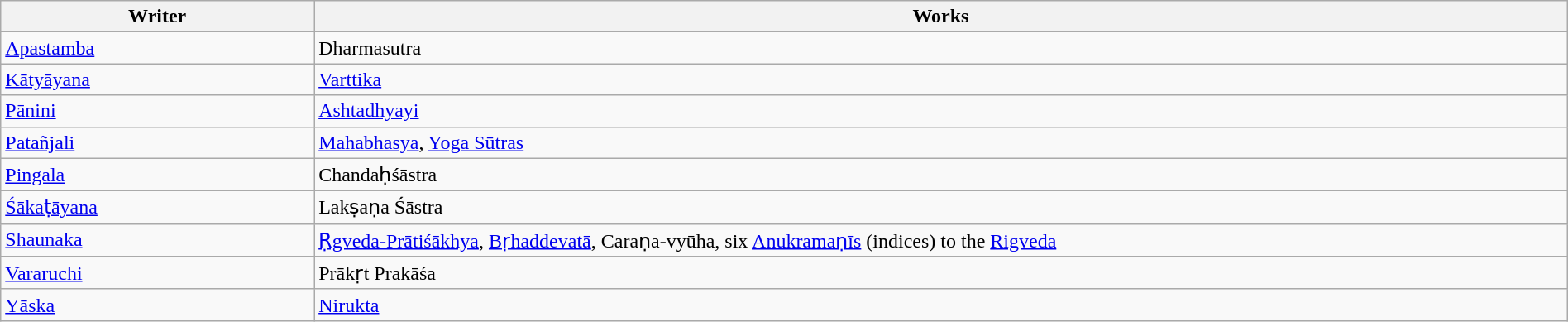<table class="wikitable sortable" width=100%>
<tr>
<th width=20%>Writer</th>
<th width=80%>Works</th>
</tr>
<tr>
<td><a href='#'>Apastamba</a></td>
<td>Dharmasutra </td>
</tr>
<tr>
<td><a href='#'>Kātyāyana</a></td>
<td><a href='#'>Varttika</a></td>
</tr>
<tr>
<td><a href='#'>Pānini</a></td>
<td><a href='#'>Ashtadhyayi</a></td>
</tr>
<tr>
<td><a href='#'>Patañjali</a></td>
<td><a href='#'>Mahabhasya</a>, <a href='#'>Yoga Sūtras</a></td>
</tr>
<tr>
<td><a href='#'>Pingala</a></td>
<td>Chandaḥśāstra</td>
</tr>
<tr>
<td><a href='#'>Śākaṭāyana</a></td>
<td>Lakṣaṇa Śāstra</td>
</tr>
<tr>
<td><a href='#'>Shaunaka</a></td>
<td><a href='#'>Ṛgveda-Prātiśākhya</a>, <a href='#'>Bṛhaddevatā</a>, Caraṇa-vyūha, six <a href='#'>Anukramaṇīs</a> (indices) to the <a href='#'>Rigveda</a></td>
</tr>
<tr>
<td><a href='#'>Vararuchi</a></td>
<td>Prākṛt Prakāśa</td>
</tr>
<tr>
<td><a href='#'>Yāska</a></td>
<td><a href='#'>Nirukta</a></td>
</tr>
</table>
